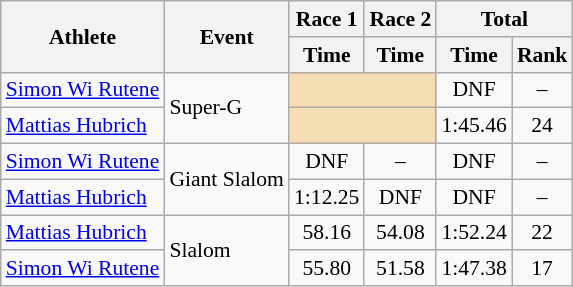<table class="wikitable" style="font-size:90%">
<tr>
<th rowspan="2">Athlete</th>
<th rowspan="2">Event</th>
<th>Race 1</th>
<th>Race 2</th>
<th colspan="2">Total</th>
</tr>
<tr>
<th>Time</th>
<th>Time</th>
<th>Time</th>
<th>Rank</th>
</tr>
<tr>
<td><a href='#'>Simon Wi Rutene</a></td>
<td rowspan="2">Super-G</td>
<td colspan="2" bgcolor="wheat"></td>
<td align="center">DNF</td>
<td align="center">–</td>
</tr>
<tr>
<td><a href='#'>Mattias Hubrich</a></td>
<td colspan="2" bgcolor="wheat"></td>
<td align="center">1:45.46</td>
<td align="center">24</td>
</tr>
<tr>
<td><a href='#'>Simon Wi Rutene</a></td>
<td rowspan="2">Giant Slalom</td>
<td align="center">DNF</td>
<td align="center">–</td>
<td align="center">DNF</td>
<td align="center">–</td>
</tr>
<tr>
<td><a href='#'>Mattias Hubrich</a></td>
<td align="center">1:12.25</td>
<td align="center">DNF</td>
<td align="center">DNF</td>
<td align="center">–</td>
</tr>
<tr>
<td><a href='#'>Mattias Hubrich</a></td>
<td rowspan="2">Slalom</td>
<td align="center">58.16</td>
<td align="center">54.08</td>
<td align="center">1:52.24</td>
<td align="center">22</td>
</tr>
<tr>
<td><a href='#'>Simon Wi Rutene</a></td>
<td align="center">55.80</td>
<td align="center">51.58</td>
<td align="center">1:47.38</td>
<td align="center">17</td>
</tr>
</table>
